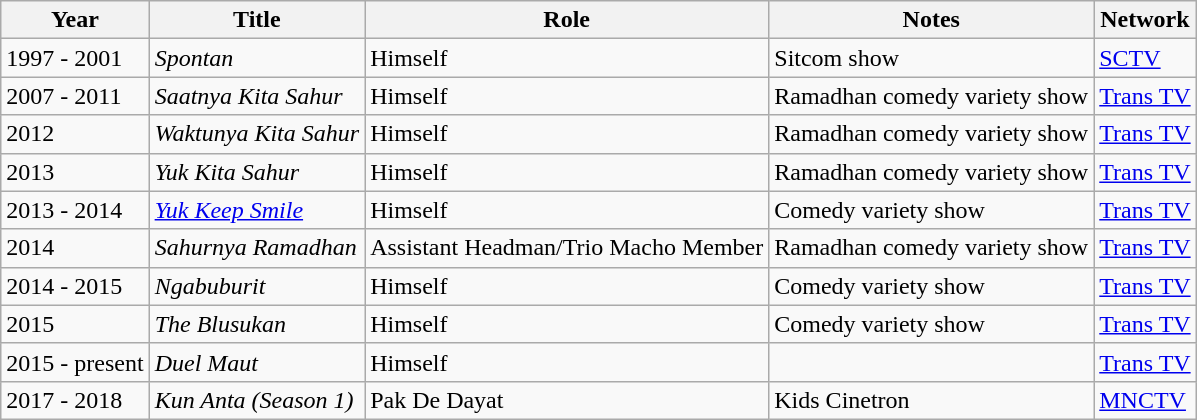<table class="wikitable">
<tr>
<th>Year</th>
<th>Title</th>
<th>Role</th>
<th>Notes</th>
<th>Network</th>
</tr>
<tr>
<td>1997 - 2001</td>
<td><em>Spontan</em></td>
<td>Himself</td>
<td>Sitcom show</td>
<td><a href='#'>SCTV</a></td>
</tr>
<tr>
<td>2007 - 2011</td>
<td><em>Saatnya Kita Sahur</em></td>
<td>Himself</td>
<td>Ramadhan comedy variety show</td>
<td><a href='#'>Trans TV</a></td>
</tr>
<tr>
<td>2012</td>
<td><em>Waktunya Kita Sahur</em></td>
<td>Himself</td>
<td>Ramadhan comedy variety show</td>
<td><a href='#'>Trans TV</a></td>
</tr>
<tr>
<td>2013</td>
<td><em>Yuk Kita Sahur</em></td>
<td>Himself</td>
<td>Ramadhan comedy variety show</td>
<td><a href='#'>Trans TV</a></td>
</tr>
<tr>
<td>2013 - 2014</td>
<td><em><a href='#'>Yuk Keep Smile</a></em></td>
<td>Himself</td>
<td>Comedy variety show</td>
<td><a href='#'>Trans TV</a></td>
</tr>
<tr>
<td>2014</td>
<td><em>Sahurnya Ramadhan</em></td>
<td>Assistant Headman/Trio Macho Member</td>
<td>Ramadhan comedy variety show</td>
<td><a href='#'>Trans TV</a></td>
</tr>
<tr>
<td>2014 - 2015</td>
<td><em>Ngabuburit</em></td>
<td>Himself</td>
<td>Comedy variety show</td>
<td><a href='#'>Trans TV</a></td>
</tr>
<tr>
<td>2015</td>
<td><em>The Blusukan</em></td>
<td>Himself</td>
<td>Comedy variety show</td>
<td><a href='#'>Trans TV</a></td>
</tr>
<tr>
<td>2015 - present</td>
<td><em>Duel Maut</em></td>
<td>Himself</td>
<td></td>
<td><a href='#'>Trans TV</a></td>
</tr>
<tr>
<td>2017 - 2018</td>
<td><em>Kun Anta (Season 1)</em></td>
<td>Pak De Dayat</td>
<td>Kids Cinetron</td>
<td><a href='#'>MNCTV</a></td>
</tr>
</table>
